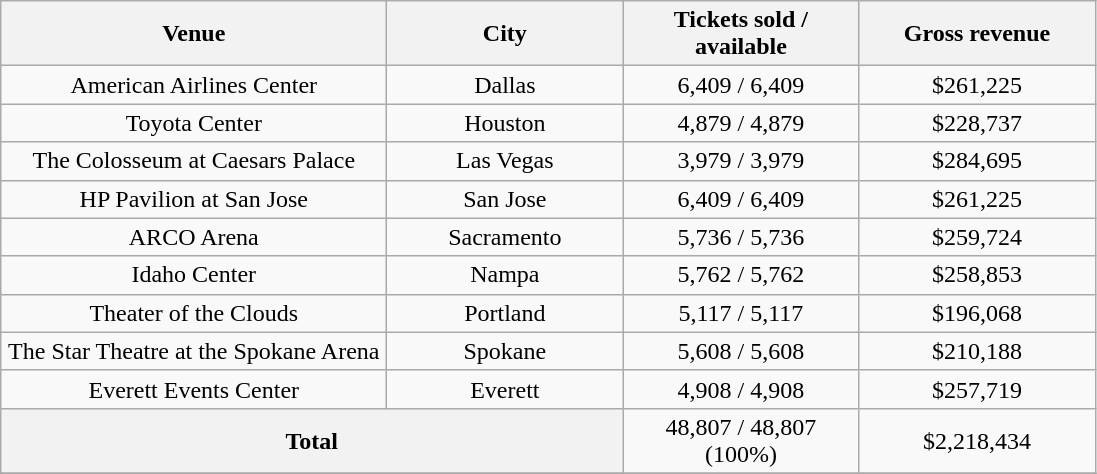<table class="wikitable">
<tr>
<th style="width:250px;">Venue</th>
<th style="width:150px;">City</th>
<th style="width:150px;">Tickets sold / available</th>
<th style="width:150px;">Gross revenue</th>
</tr>
<tr>
<td align="center">American Airlines Center</td>
<td align="center">Dallas</td>
<td align="center">6,409 / 6,409</td>
<td align="center">$261,225</td>
</tr>
<tr>
<td align="center">Toyota Center</td>
<td align="center">Houston</td>
<td align="center">4,879 / 4,879</td>
<td align="center">$228,737</td>
</tr>
<tr>
<td align="center">The Colosseum at Caesars Palace</td>
<td align="center">Las Vegas</td>
<td align="center">3,979 / 3,979</td>
<td align="center">$284,695</td>
</tr>
<tr>
<td align="center">HP Pavilion at San Jose</td>
<td align="center">San Jose</td>
<td align="center">6,409 / 6,409</td>
<td align="center">$261,225</td>
</tr>
<tr>
<td align="center">ARCO Arena</td>
<td align="center">Sacramento</td>
<td align="center">5,736 / 5,736</td>
<td align="center">$259,724</td>
</tr>
<tr>
<td align="center">Idaho Center</td>
<td align="center">Nampa</td>
<td align="center">5,762 / 5,762</td>
<td align="center">$258,853</td>
</tr>
<tr>
<td align="center">Theater of the Clouds</td>
<td align="center">Portland</td>
<td align="center">5,117 / 5,117</td>
<td align="center">$196,068</td>
</tr>
<tr>
<td align="center">The Star Theatre at the Spokane Arena</td>
<td align="center">Spokane</td>
<td align="center">5,608 / 5,608</td>
<td align="center">$210,188</td>
</tr>
<tr>
<td align="center">Everett Events Center</td>
<td align="center">Everett</td>
<td align="center">4,908 / 4,908</td>
<td align="center">$257,719</td>
</tr>
<tr>
<th colspan="2" align="center">Total</th>
<td align="center">48,807 / 48,807 (100%)</td>
<td align="center">$2,218,434</td>
</tr>
<tr>
</tr>
</table>
